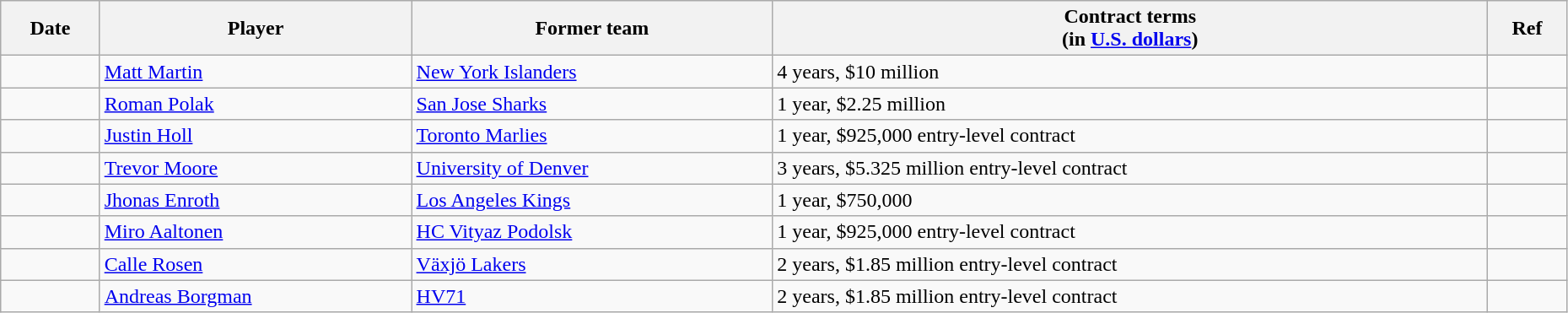<table class="wikitable" width=98%>
<tr>
<th>Date</th>
<th>Player</th>
<th>Former team</th>
<th>Contract terms<br>(in <a href='#'>U.S. dollars</a>)</th>
<th>Ref</th>
</tr>
<tr>
<td></td>
<td><a href='#'>Matt Martin</a></td>
<td><a href='#'>New York Islanders</a></td>
<td>4 years, $10 million</td>
<td></td>
</tr>
<tr>
<td></td>
<td><a href='#'>Roman Polak</a></td>
<td><a href='#'>San Jose Sharks</a></td>
<td>1 year, $2.25 million</td>
<td></td>
</tr>
<tr>
<td></td>
<td><a href='#'>Justin Holl</a></td>
<td><a href='#'>Toronto Marlies</a></td>
<td>1 year, $925,000 entry-level contract</td>
<td></td>
</tr>
<tr>
<td></td>
<td><a href='#'>Trevor Moore</a></td>
<td><a href='#'>University of Denver</a></td>
<td>3 years, $5.325 million entry-level contract</td>
<td></td>
</tr>
<tr>
<td></td>
<td><a href='#'>Jhonas Enroth</a></td>
<td><a href='#'>Los Angeles Kings</a></td>
<td>1 year, $750,000</td>
<td></td>
</tr>
<tr>
<td></td>
<td><a href='#'>Miro Aaltonen</a></td>
<td><a href='#'>HC Vityaz Podolsk</a></td>
<td>1 year, $925,000 entry-level contract</td>
<td></td>
</tr>
<tr>
<td></td>
<td><a href='#'>Calle Rosen</a></td>
<td><a href='#'>Växjö Lakers</a></td>
<td>2 years, $1.85 million entry-level contract</td>
<td></td>
</tr>
<tr>
<td></td>
<td><a href='#'>Andreas Borgman</a></td>
<td><a href='#'>HV71</a></td>
<td>2 years, $1.85 million entry-level contract</td>
<td></td>
</tr>
</table>
